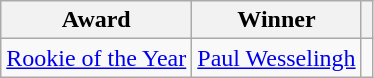<table class="wikitable">
<tr>
<th>Award</th>
<th>Winner</th>
<th></th>
</tr>
<tr>
<td><a href='#'>Rookie of the Year</a></td>
<td> <a href='#'>Paul Wesselingh</a></td>
<td></td>
</tr>
</table>
